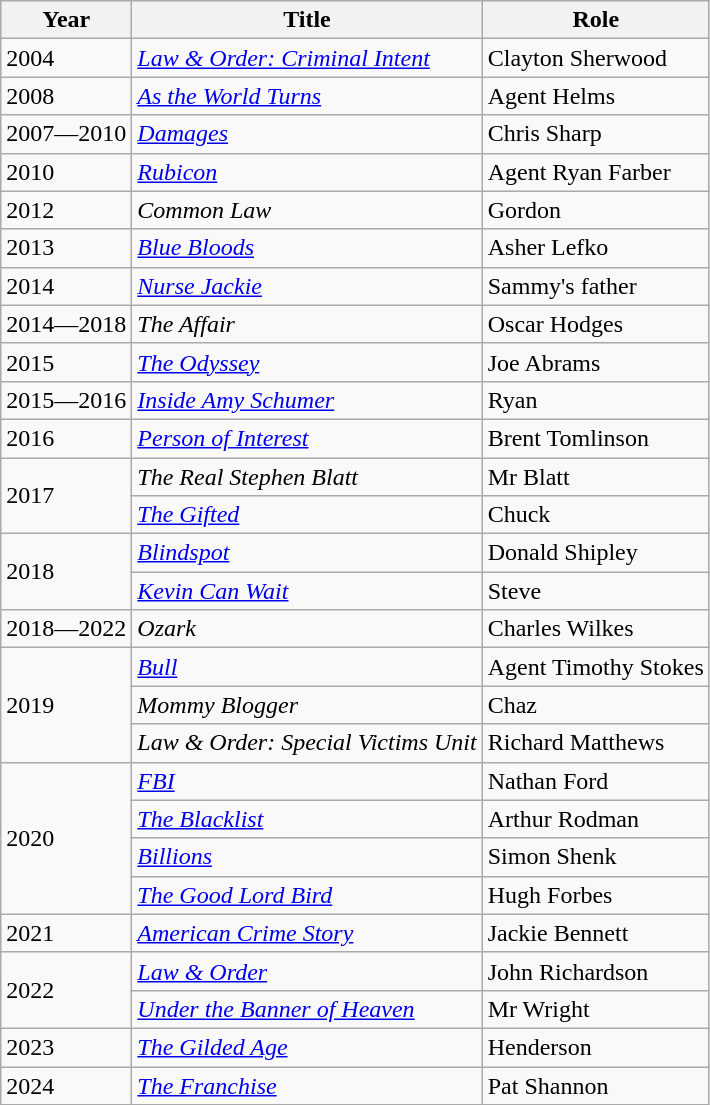<table class="wikitable sortable">
<tr>
<th>Year</th>
<th>Title</th>
<th>Role</th>
</tr>
<tr>
<td>2004</td>
<td><em><a href='#'>Law & Order: Criminal Intent</a></em></td>
<td>Clayton Sherwood</td>
</tr>
<tr>
<td>2008</td>
<td><em><a href='#'>As the World Turns</a></em></td>
<td>Agent Helms</td>
</tr>
<tr>
<td>2007—2010</td>
<td><em><a href='#'>Damages</a></em></td>
<td>Chris Sharp</td>
</tr>
<tr>
<td>2010</td>
<td><em><a href='#'>Rubicon</a></em></td>
<td>Agent Ryan Farber</td>
</tr>
<tr>
<td>2012</td>
<td><em>Common Law</em></td>
<td>Gordon</td>
</tr>
<tr>
<td>2013</td>
<td><em><a href='#'>Blue Bloods</a></em></td>
<td>Asher Lefko</td>
</tr>
<tr>
<td>2014</td>
<td><em><a href='#'>Nurse Jackie</a></em></td>
<td>Sammy's father</td>
</tr>
<tr>
<td>2014—2018</td>
<td><em>The Affair</em></td>
<td>Oscar Hodges</td>
</tr>
<tr>
<td>2015</td>
<td><em><a href='#'>The Odyssey</a></em></td>
<td>Joe Abrams</td>
</tr>
<tr>
<td>2015—2016</td>
<td><em><a href='#'>Inside Amy Schumer</a></em></td>
<td>Ryan</td>
</tr>
<tr>
<td>2016</td>
<td><em><a href='#'>Person of Interest</a></em></td>
<td>Brent Tomlinson</td>
</tr>
<tr>
<td rowspan="2">2017</td>
<td><em>The Real Stephen Blatt</em></td>
<td>Mr Blatt</td>
</tr>
<tr>
<td><em><a href='#'>The Gifted</a></em></td>
<td>Chuck</td>
</tr>
<tr>
<td rowspan="2">2018</td>
<td><em><a href='#'>Blindspot</a></em></td>
<td>Donald Shipley</td>
</tr>
<tr>
<td><em><a href='#'>Kevin Can Wait</a></em></td>
<td>Steve</td>
</tr>
<tr>
<td>2018—2022</td>
<td><em>Ozark</em></td>
<td>Charles Wilkes</td>
</tr>
<tr>
<td rowspan="3">2019</td>
<td><em><a href='#'>Bull</a></em></td>
<td>Agent Timothy Stokes</td>
</tr>
<tr>
<td><em>Mommy Blogger</em></td>
<td>Chaz</td>
</tr>
<tr>
<td><em>Law & Order:  Special Victims Unit</em></td>
<td>Richard Matthews</td>
</tr>
<tr>
<td rowspan="4">2020</td>
<td><em><a href='#'>FBI</a></em></td>
<td>Nathan Ford</td>
</tr>
<tr>
<td><em><a href='#'>The Blacklist</a></em></td>
<td>Arthur Rodman</td>
</tr>
<tr>
<td><em><a href='#'>Billions</a></em></td>
<td>Simon Shenk</td>
</tr>
<tr>
<td><em><a href='#'>The Good Lord Bird</a></em></td>
<td>Hugh Forbes</td>
</tr>
<tr>
<td>2021</td>
<td><em><a href='#'>American Crime Story</a></em></td>
<td>Jackie Bennett</td>
</tr>
<tr>
<td rowspan="2">2022</td>
<td><em><a href='#'>Law & Order</a></em></td>
<td>John Richardson</td>
</tr>
<tr>
<td><em><a href='#'>Under the Banner of Heaven</a></em></td>
<td>Mr Wright</td>
</tr>
<tr>
<td>2023</td>
<td><em><a href='#'>The Gilded Age</a></em></td>
<td>Henderson</td>
</tr>
<tr>
<td>2024</td>
<td><em><a href='#'>The Franchise</a></em></td>
<td>Pat Shannon</td>
</tr>
</table>
